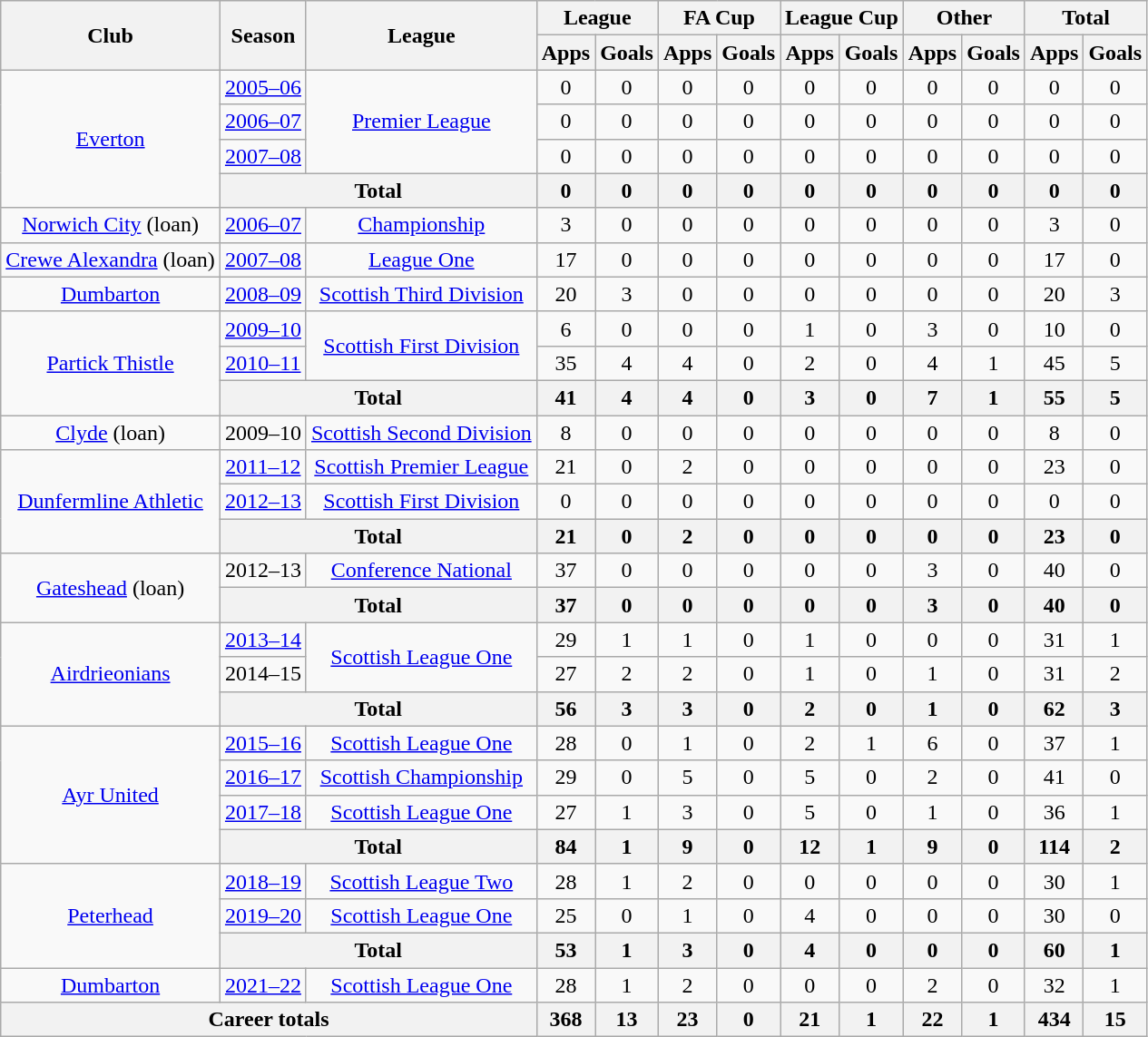<table class="wikitable" style="text-align: center;">
<tr>
<th rowspan="2">Club</th>
<th rowspan="2">Season</th>
<th rowspan="2">League</th>
<th colspan="2">League</th>
<th colspan="2">FA Cup</th>
<th colspan="2">League Cup</th>
<th colspan="2">Other</th>
<th colspan="2">Total</th>
</tr>
<tr>
<th>Apps</th>
<th>Goals</th>
<th>Apps</th>
<th>Goals</th>
<th>Apps</th>
<th>Goals</th>
<th>Apps</th>
<th>Goals</th>
<th>Apps</th>
<th>Goals</th>
</tr>
<tr>
<td rowspan="4"><a href='#'>Everton</a></td>
<td><a href='#'>2005–06</a></td>
<td rowspan="3"><a href='#'>Premier League</a></td>
<td>0</td>
<td>0</td>
<td>0</td>
<td>0</td>
<td>0</td>
<td>0</td>
<td>0</td>
<td>0</td>
<td>0</td>
<td>0</td>
</tr>
<tr>
<td><a href='#'>2006–07</a></td>
<td>0</td>
<td>0</td>
<td>0</td>
<td>0</td>
<td>0</td>
<td>0</td>
<td>0</td>
<td>0</td>
<td>0</td>
<td>0</td>
</tr>
<tr>
<td><a href='#'>2007–08</a></td>
<td>0</td>
<td>0</td>
<td>0</td>
<td>0</td>
<td>0</td>
<td>0</td>
<td>0</td>
<td>0</td>
<td>0</td>
<td>0</td>
</tr>
<tr>
<th colspan="2">Total</th>
<th>0</th>
<th>0</th>
<th>0</th>
<th>0</th>
<th>0</th>
<th>0</th>
<th>0</th>
<th>0</th>
<th>0</th>
<th>0</th>
</tr>
<tr>
<td><a href='#'>Norwich City</a> (loan)</td>
<td><a href='#'>2006–07</a></td>
<td><a href='#'>Championship</a></td>
<td>3</td>
<td>0</td>
<td>0</td>
<td>0</td>
<td>0</td>
<td>0</td>
<td>0</td>
<td>0</td>
<td>3</td>
<td>0</td>
</tr>
<tr>
<td><a href='#'>Crewe Alexandra</a> (loan)</td>
<td><a href='#'>2007–08</a></td>
<td><a href='#'>League One</a></td>
<td>17</td>
<td>0</td>
<td>0</td>
<td>0</td>
<td>0</td>
<td>0</td>
<td>0</td>
<td>0</td>
<td>17</td>
<td>0</td>
</tr>
<tr>
<td><a href='#'>Dumbarton</a></td>
<td><a href='#'>2008–09</a></td>
<td><a href='#'>Scottish Third Division</a></td>
<td>20</td>
<td>3</td>
<td>0</td>
<td>0</td>
<td>0</td>
<td>0</td>
<td>0</td>
<td>0</td>
<td>20</td>
<td>3</td>
</tr>
<tr>
<td rowspan="3"><a href='#'>Partick Thistle</a></td>
<td><a href='#'>2009–10</a></td>
<td rowspan="2"><a href='#'>Scottish First Division</a></td>
<td>6</td>
<td>0</td>
<td>0</td>
<td>0</td>
<td>1</td>
<td>0</td>
<td>3</td>
<td>0</td>
<td>10</td>
<td>0</td>
</tr>
<tr>
<td><a href='#'>2010–11</a></td>
<td>35</td>
<td>4</td>
<td>4</td>
<td>0</td>
<td>2</td>
<td>0</td>
<td>4</td>
<td>1</td>
<td>45</td>
<td>5</td>
</tr>
<tr>
<th colspan="2">Total</th>
<th>41</th>
<th>4</th>
<th>4</th>
<th>0</th>
<th>3</th>
<th>0</th>
<th>7</th>
<th>1</th>
<th>55</th>
<th>5</th>
</tr>
<tr>
<td><a href='#'>Clyde</a> (loan)</td>
<td>2009–10</td>
<td><a href='#'>Scottish Second Division</a></td>
<td>8</td>
<td>0</td>
<td>0</td>
<td>0</td>
<td>0</td>
<td>0</td>
<td>0</td>
<td>0</td>
<td>8</td>
<td>0</td>
</tr>
<tr>
<td rowspan="3"><a href='#'>Dunfermline Athletic</a></td>
<td><a href='#'>2011–12</a></td>
<td><a href='#'>Scottish Premier League</a></td>
<td>21</td>
<td>0</td>
<td>2</td>
<td>0</td>
<td>0</td>
<td>0</td>
<td>0</td>
<td>0</td>
<td>23</td>
<td>0</td>
</tr>
<tr>
<td><a href='#'>2012–13</a></td>
<td><a href='#'>Scottish First Division</a></td>
<td>0</td>
<td>0</td>
<td>0</td>
<td>0</td>
<td>0</td>
<td>0</td>
<td>0</td>
<td>0</td>
<td>0</td>
<td>0</td>
</tr>
<tr>
<th colspan="2">Total</th>
<th>21</th>
<th>0</th>
<th>2</th>
<th>0</th>
<th>0</th>
<th>0</th>
<th>0</th>
<th>0</th>
<th>23</th>
<th>0</th>
</tr>
<tr>
<td rowspan="2"><a href='#'>Gateshead</a> (loan)</td>
<td>2012–13</td>
<td><a href='#'>Conference National</a></td>
<td>37</td>
<td>0</td>
<td>0</td>
<td>0</td>
<td>0</td>
<td>0</td>
<td>3</td>
<td>0</td>
<td>40</td>
<td>0</td>
</tr>
<tr>
<th colspan="2">Total</th>
<th>37</th>
<th>0</th>
<th>0</th>
<th>0</th>
<th>0</th>
<th>0</th>
<th>3</th>
<th>0</th>
<th>40</th>
<th>0</th>
</tr>
<tr>
<td rowspan="3"><a href='#'>Airdrieonians</a></td>
<td><a href='#'>2013–14</a></td>
<td rowspan="2"><a href='#'>Scottish League One</a></td>
<td>29</td>
<td>1</td>
<td>1</td>
<td>0</td>
<td>1</td>
<td>0</td>
<td>0</td>
<td>0</td>
<td>31</td>
<td>1</td>
</tr>
<tr>
<td>2014–15</td>
<td>27</td>
<td>2</td>
<td>2</td>
<td>0</td>
<td>1</td>
<td>0</td>
<td>1</td>
<td>0</td>
<td>31</td>
<td>2</td>
</tr>
<tr>
<th colspan="2">Total</th>
<th>56</th>
<th>3</th>
<th>3</th>
<th>0</th>
<th>2</th>
<th>0</th>
<th>1</th>
<th>0</th>
<th>62</th>
<th>3</th>
</tr>
<tr>
<td rowspan="4"><a href='#'>Ayr United</a></td>
<td><a href='#'>2015–16</a></td>
<td><a href='#'>Scottish League One</a></td>
<td>28</td>
<td>0</td>
<td>1</td>
<td>0</td>
<td>2</td>
<td>1</td>
<td>6</td>
<td>0</td>
<td>37</td>
<td>1</td>
</tr>
<tr>
<td><a href='#'>2016–17</a></td>
<td><a href='#'>Scottish Championship</a></td>
<td>29</td>
<td>0</td>
<td>5</td>
<td>0</td>
<td>5</td>
<td>0</td>
<td>2</td>
<td>0</td>
<td>41</td>
<td>0</td>
</tr>
<tr>
<td><a href='#'>2017–18</a></td>
<td><a href='#'>Scottish League One</a></td>
<td>27</td>
<td>1</td>
<td>3</td>
<td>0</td>
<td>5</td>
<td>0</td>
<td>1</td>
<td>0</td>
<td>36</td>
<td>1</td>
</tr>
<tr>
<th colspan="2">Total</th>
<th>84</th>
<th>1</th>
<th>9</th>
<th>0</th>
<th>12</th>
<th>1</th>
<th>9</th>
<th>0</th>
<th>114</th>
<th>2</th>
</tr>
<tr>
<td rowspan="3"><a href='#'>Peterhead</a></td>
<td><a href='#'>2018–19</a></td>
<td><a href='#'>Scottish League Two</a></td>
<td>28</td>
<td>1</td>
<td>2</td>
<td>0</td>
<td>0</td>
<td>0</td>
<td>0</td>
<td>0</td>
<td>30</td>
<td>1</td>
</tr>
<tr>
<td><a href='#'>2019–20</a></td>
<td><a href='#'>Scottish League One</a></td>
<td>25</td>
<td>0</td>
<td>1</td>
<td>0</td>
<td>4</td>
<td>0</td>
<td>0</td>
<td>0</td>
<td>30</td>
<td>0</td>
</tr>
<tr>
<th colspan="2">Total</th>
<th>53</th>
<th>1</th>
<th>3</th>
<th>0</th>
<th>4</th>
<th>0</th>
<th>0</th>
<th>0</th>
<th>60</th>
<th>1</th>
</tr>
<tr>
<td><a href='#'>Dumbarton</a></td>
<td><a href='#'>2021–22</a></td>
<td><a href='#'>Scottish League One</a></td>
<td>28</td>
<td>1</td>
<td>2</td>
<td>0</td>
<td>0</td>
<td>0</td>
<td>2</td>
<td>0</td>
<td>32</td>
<td>1</td>
</tr>
<tr>
<th colspan="3">Career totals</th>
<th>368</th>
<th>13</th>
<th>23</th>
<th>0</th>
<th>21</th>
<th>1</th>
<th>22</th>
<th>1</th>
<th>434</th>
<th>15</th>
</tr>
</table>
